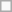<table class=wikitable>
<tr align=center>
<td></td>
</tr>
</table>
